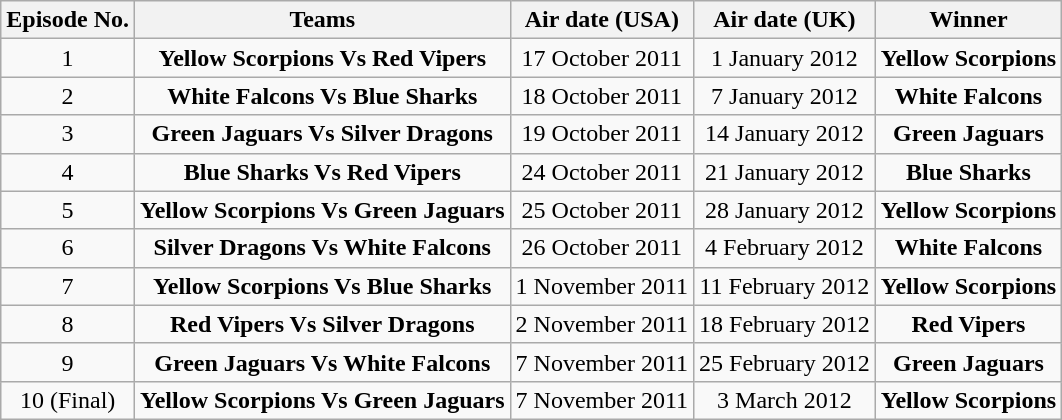<table class="wikitable" style="text-align:center;">
<tr>
<th>Episode No.</th>
<th>Teams</th>
<th>Air date (USA)</th>
<th>Air date (UK)</th>
<th>Winner</th>
</tr>
<tr>
<td>1</td>
<td><strong>Yellow Scorpions Vs Red Vipers</strong></td>
<td>17 October 2011</td>
<td>1 January 2012</td>
<td><strong>Yellow Scorpions</strong></td>
</tr>
<tr>
<td>2</td>
<td><strong>White Falcons Vs Blue Sharks</strong></td>
<td>18 October 2011</td>
<td>7 January 2012</td>
<td><strong>White Falcons</strong></td>
</tr>
<tr>
<td>3</td>
<td><strong>Green Jaguars Vs Silver Dragons</strong></td>
<td>19 October 2011</td>
<td>14 January 2012</td>
<td><strong>Green Jaguars</strong></td>
</tr>
<tr>
<td>4</td>
<td><strong>Blue Sharks Vs Red Vipers</strong></td>
<td>24 October 2011</td>
<td>21 January 2012</td>
<td><strong>Blue Sharks</strong></td>
</tr>
<tr>
<td>5</td>
<td><strong>Yellow Scorpions Vs Green Jaguars</strong></td>
<td>25 October 2011</td>
<td>28 January 2012</td>
<td><strong>Yellow Scorpions</strong></td>
</tr>
<tr>
<td>6</td>
<td><strong>Silver Dragons Vs White Falcons</strong></td>
<td>26 October 2011</td>
<td>4 February 2012</td>
<td><strong>White Falcons</strong></td>
</tr>
<tr>
<td>7</td>
<td><strong>Yellow Scorpions Vs Blue Sharks</strong></td>
<td>1 November 2011</td>
<td>11 February 2012</td>
<td><strong>Yellow Scorpions</strong></td>
</tr>
<tr>
<td>8</td>
<td><strong>Red Vipers Vs Silver Dragons</strong></td>
<td>2 November 2011</td>
<td>18 February 2012</td>
<td><strong>Red Vipers</strong></td>
</tr>
<tr>
<td>9</td>
<td><strong>Green Jaguars Vs White Falcons</strong></td>
<td>7 November 2011</td>
<td>25 February 2012</td>
<td><strong>Green Jaguars</strong></td>
</tr>
<tr>
<td>10 (Final)</td>
<td><strong>Yellow Scorpions Vs Green Jaguars</strong></td>
<td>7 November 2011</td>
<td>3 March 2012</td>
<td><strong>Yellow Scorpions</strong></td>
</tr>
</table>
